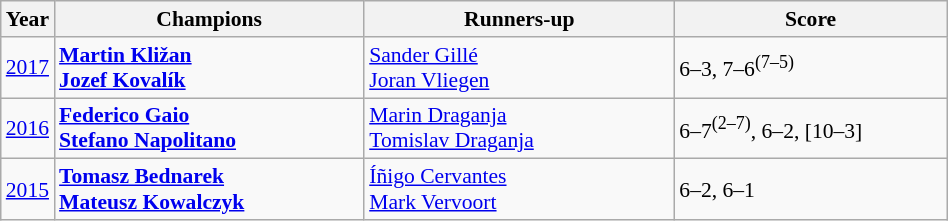<table class="wikitable" style="font-size:90%">
<tr>
<th>Year</th>
<th width="200">Champions</th>
<th width="200">Runners-up</th>
<th width="175">Score</th>
</tr>
<tr>
<td><a href='#'>2017</a></td>
<td> <strong><a href='#'>Martin Kližan</a></strong> <br>  <strong><a href='#'>Jozef Kovalík</a></strong></td>
<td> <a href='#'>Sander Gillé</a> <br>  <a href='#'>Joran Vliegen</a></td>
<td>6–3, 7–6<sup>(7–5)</sup></td>
</tr>
<tr>
<td><a href='#'>2016</a></td>
<td> <strong><a href='#'>Federico Gaio</a></strong> <br>  <strong><a href='#'>Stefano Napolitano</a></strong></td>
<td> <a href='#'>Marin Draganja</a> <br>  <a href='#'>Tomislav Draganja</a></td>
<td>6–7<sup>(2–7)</sup>, 6–2, [10–3]</td>
</tr>
<tr>
<td><a href='#'>2015</a></td>
<td> <strong><a href='#'>Tomasz Bednarek</a></strong> <br>  <strong><a href='#'>Mateusz Kowalczyk</a></strong></td>
<td> <a href='#'>Íñigo Cervantes</a> <br>  <a href='#'>Mark Vervoort</a></td>
<td>6–2, 6–1</td>
</tr>
</table>
